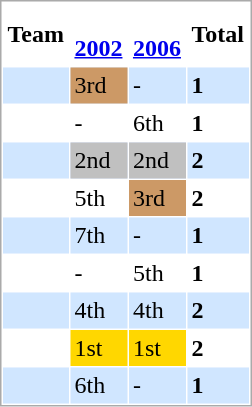<table border="0" cellspacing="1" cellpadding="3" style="border: 1px solid #aaaaaa;">
<tr bgcolor=>
<td><strong>Team</strong></td>
<td><strong><br><a href='#'>2002</a></strong></td>
<td><strong><br><a href='#'>2006</a></strong></td>
<td><strong>Total</strong></td>
</tr>
<tr bgcolor=#D0E6FF>
<td></td>
<td bgcolor=cc9966>3rd</td>
<td>-</td>
<td><strong>1</strong></td>
</tr>
<tr bgcolor=#FFFFFF>
<td></td>
<td>-</td>
<td>6th</td>
<td><strong>1</strong></td>
</tr>
<tr bgcolor=#D0E6FF>
<td></td>
<td bgcolor=silver>2nd</td>
<td bgcolor=silver>2nd</td>
<td><strong>2</strong></td>
</tr>
<tr bgcolor=#FFFFFF>
<td></td>
<td>5th</td>
<td bgcolor=cc9966>3rd</td>
<td><strong>2</strong></td>
</tr>
<tr bgcolor=#D0E6FF>
<td></td>
<td>7th</td>
<td>-</td>
<td><strong>1</strong></td>
</tr>
<tr bgcolor=#FFFFFF>
<td></td>
<td>-</td>
<td>5th</td>
<td><strong>1</strong></td>
</tr>
<tr bgcolor=#D0E6FF>
<td></td>
<td>4th</td>
<td>4th</td>
<td><strong>2</strong></td>
</tr>
<tr bgcolor=#FFFFFF>
<td></td>
<td bgcolor=gold>1st</td>
<td bgcolor=gold>1st</td>
<td><strong>2</strong></td>
</tr>
<tr bgcolor=#D0E6FF>
<td></td>
<td>6th</td>
<td>-</td>
<td><strong>1</strong></td>
</tr>
</table>
